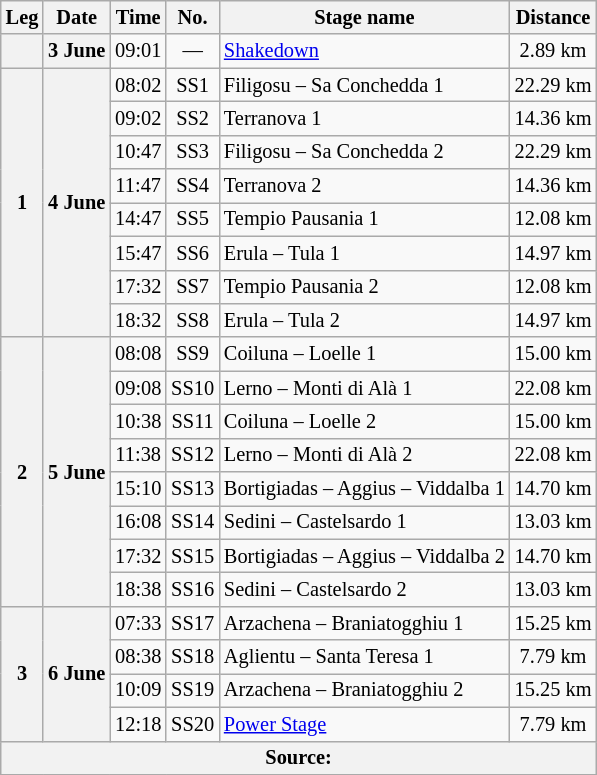<table class="wikitable" style="font-size: 85%;">
<tr>
<th>Leg</th>
<th>Date</th>
<th>Time</th>
<th>No.</th>
<th>Stage name</th>
<th>Distance</th>
</tr>
<tr>
<th></th>
<th>3 June</th>
<td align="center">09:01</td>
<td align="center">—</td>
<td><a href='#'>Shakedown</a></td>
<td align="center">2.89 km</td>
</tr>
<tr>
<th rowspan="8">1</th>
<th rowspan="8">4 June</th>
<td align="center">08:02</td>
<td align="center">SS1</td>
<td>Filigosu – Sa Conchedda 1</td>
<td align="center">22.29 km</td>
</tr>
<tr>
<td align="center">09:02</td>
<td align="center">SS2</td>
<td>Terranova 1</td>
<td align="center">14.36 km</td>
</tr>
<tr>
<td align="center">10:47</td>
<td align="center">SS3</td>
<td>Filigosu – Sa Conchedda 2</td>
<td align="center">22.29 km</td>
</tr>
<tr>
<td align="center">11:47</td>
<td align="center">SS4</td>
<td>Terranova 2</td>
<td align="center">14.36 km</td>
</tr>
<tr>
<td align="center">14:47</td>
<td align="center">SS5</td>
<td>Tempio Pausania 1</td>
<td align="center">12.08 km</td>
</tr>
<tr>
<td align="center">15:47</td>
<td align="center">SS6</td>
<td>Erula – Tula 1</td>
<td align="center">14.97 km</td>
</tr>
<tr>
<td align="center">17:32</td>
<td align="center">SS7</td>
<td>Tempio Pausania 2</td>
<td align="center">12.08 km</td>
</tr>
<tr>
<td align="center">18:32</td>
<td align="center">SS8</td>
<td>Erula – Tula 2</td>
<td align="center">14.97 km</td>
</tr>
<tr>
<th rowspan="8">2</th>
<th rowspan="8">5 June</th>
<td align="center">08:08</td>
<td align="center">SS9</td>
<td>Coiluna – Loelle 1</td>
<td align="center">15.00 km</td>
</tr>
<tr>
<td align="center">09:08</td>
<td align="center">SS10</td>
<td>Lerno – Monti di Alà 1</td>
<td align="center">22.08 km</td>
</tr>
<tr>
<td align="center">10:38</td>
<td align="center">SS11</td>
<td>Coiluna – Loelle 2</td>
<td align="center">15.00 km</td>
</tr>
<tr>
<td align="center">11:38</td>
<td align="center">SS12</td>
<td>Lerno – Monti di Alà 2</td>
<td align="center">22.08 km</td>
</tr>
<tr>
<td align="center">15:10</td>
<td align="center">SS13</td>
<td>Bortigiadas – Aggius – Viddalba 1</td>
<td align="center">14.70 km</td>
</tr>
<tr>
<td align="center">16:08</td>
<td align="center">SS14</td>
<td>Sedini – Castelsardo 1</td>
<td align="center">13.03 km</td>
</tr>
<tr>
<td align="center">17:32</td>
<td align="center">SS15</td>
<td>Bortigiadas – Aggius – Viddalba 2</td>
<td align="center">14.70 km</td>
</tr>
<tr>
<td align="center">18:38</td>
<td align="center">SS16</td>
<td>Sedini – Castelsardo 2</td>
<td align="center">13.03 km</td>
</tr>
<tr>
<th rowspan="4">3</th>
<th rowspan="4">6 June</th>
<td align="center">07:33</td>
<td align="center">SS17</td>
<td>Arzachena – Braniatogghiu 1</td>
<td align="center">15.25 km</td>
</tr>
<tr>
<td align="center">08:38</td>
<td align="center">SS18</td>
<td>Aglientu – Santa Teresa 1</td>
<td align="center">7.79 km</td>
</tr>
<tr>
<td align="center">10:09</td>
<td align="center">SS19</td>
<td>Arzachena – Braniatogghiu 2</td>
<td align="center">15.25 km</td>
</tr>
<tr>
<td align="center">12:18</td>
<td align="center">SS20</td>
<td><a href='#'>Power Stage</a></td>
<td align="center">7.79 km</td>
</tr>
<tr>
<th colspan="6">Source:</th>
</tr>
<tr>
</tr>
</table>
